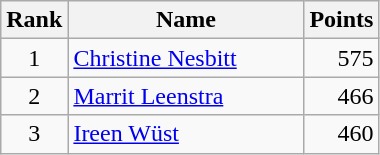<table class="wikitable" border="1">
<tr>
<th width=30>Rank</th>
<th width=150>Name</th>
<th width=25>Points</th>
</tr>
<tr>
<td align=center>1</td>
<td> <a href='#'>Christine Nesbitt</a></td>
<td align=right>575</td>
</tr>
<tr>
<td align=center>2</td>
<td> <a href='#'>Marrit Leenstra</a></td>
<td align=right>466</td>
</tr>
<tr>
<td align=center>3</td>
<td> <a href='#'>Ireen Wüst</a></td>
<td align=right>460</td>
</tr>
</table>
